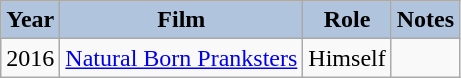<table class="wikitable">
<tr>
<th style="background:#B0C4DE;">Year</th>
<th style="background:#B0C4DE;">Film</th>
<th style="background:#B0C4DE;">Role</th>
<th style="background:#B0C4DE;">Notes</th>
</tr>
<tr>
<td align="center">2016</td>
<td><a href='#'>Natural Born Pranksters</a></td>
<td>Himself</td>
<td></td>
</tr>
</table>
